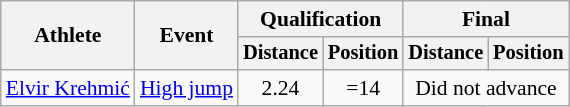<table class=wikitable style="font-size:90%">
<tr>
<th rowspan="2">Athlete</th>
<th rowspan="2">Event</th>
<th colspan="2">Qualification</th>
<th colspan="2">Final</th>
</tr>
<tr style="font-size:95%">
<th>Distance</th>
<th>Position</th>
<th>Distance</th>
<th>Position</th>
</tr>
<tr align=center>
<td align=left><a href='#'>Elvir Krehmić</a></td>
<td align=left><a href='#'>High jump</a></td>
<td>2.24</td>
<td>=14</td>
<td colspan=2>Did not advance</td>
</tr>
</table>
